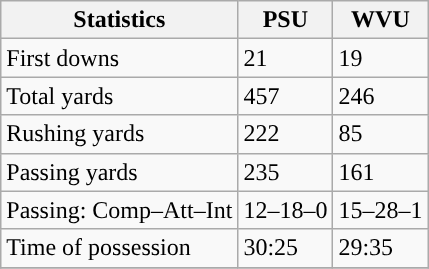<table class="wikitable" style="float: left;">
<tr>
<th>Statistics</th>
<th>PSU</th>
<th>WVU</th>
</tr>
<tr>
<td>First downs</td>
<td>21</td>
<td>19</td>
</tr>
<tr>
<td>Total yards</td>
<td>457</td>
<td>246</td>
</tr>
<tr>
<td>Rushing yards</td>
<td>222</td>
<td>85</td>
</tr>
<tr>
<td>Passing yards</td>
<td>235</td>
<td>161</td>
</tr>
<tr>
<td>Passing: Comp–Att–Int</td>
<td>12–18–0</td>
<td>15–28–1</td>
</tr>
<tr>
<td>Time of possession</td>
<td>30:25</td>
<td>29:35</td>
</tr>
<tr>
</tr>
</table>
